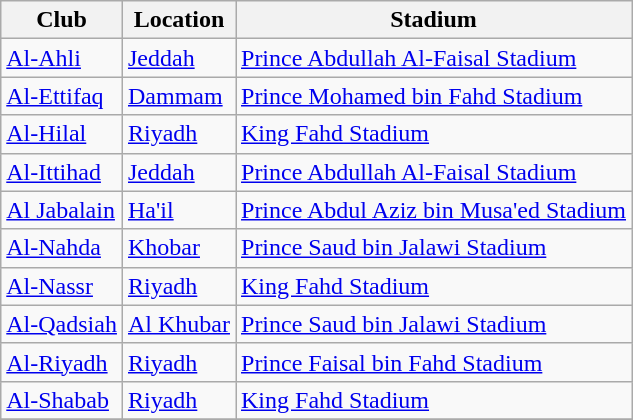<table class="wikitable sortable">
<tr>
<th>Club</th>
<th>Location</th>
<th>Stadium</th>
</tr>
<tr>
<td><a href='#'>Al-Ahli</a></td>
<td><a href='#'>Jeddah</a></td>
<td><a href='#'>Prince Abdullah Al-Faisal Stadium</a></td>
</tr>
<tr>
<td><a href='#'>Al-Ettifaq</a></td>
<td><a href='#'>Dammam</a></td>
<td><a href='#'>Prince Mohamed bin Fahd Stadium</a></td>
</tr>
<tr>
<td><a href='#'>Al-Hilal</a></td>
<td><a href='#'>Riyadh</a></td>
<td><a href='#'>King Fahd Stadium</a></td>
</tr>
<tr>
<td><a href='#'>Al-Ittihad</a></td>
<td><a href='#'>Jeddah</a></td>
<td><a href='#'>Prince Abdullah Al-Faisal Stadium</a></td>
</tr>
<tr>
<td><a href='#'>Al Jabalain</a></td>
<td><a href='#'>Ha'il</a></td>
<td><a href='#'>Prince Abdul Aziz bin Musa'ed Stadium</a></td>
</tr>
<tr>
<td><a href='#'>Al-Nahda</a></td>
<td><a href='#'>Khobar</a></td>
<td><a href='#'>Prince Saud bin Jalawi Stadium</a></td>
</tr>
<tr>
<td><a href='#'>Al-Nassr</a></td>
<td><a href='#'>Riyadh</a></td>
<td><a href='#'>King Fahd Stadium</a></td>
</tr>
<tr>
<td><a href='#'>Al-Qadsiah</a></td>
<td><a href='#'>Al Khubar</a></td>
<td><a href='#'>Prince Saud bin Jalawi Stadium</a></td>
</tr>
<tr>
<td><a href='#'>Al-Riyadh</a></td>
<td><a href='#'>Riyadh</a></td>
<td><a href='#'>Prince Faisal bin Fahd Stadium</a></td>
</tr>
<tr>
<td><a href='#'>Al-Shabab</a></td>
<td><a href='#'>Riyadh</a></td>
<td><a href='#'>King Fahd Stadium</a></td>
</tr>
<tr>
</tr>
</table>
